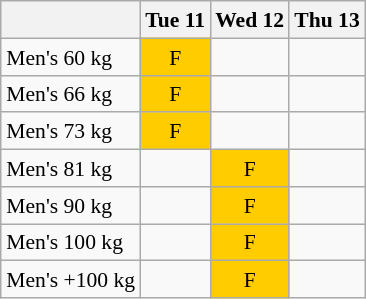<table class="wikitable" style="margin:0.5em auto; font-size:90%; line-height:1.25em; text-align:center;">
<tr>
<th></th>
<th>Tue 11</th>
<th>Wed 12</th>
<th>Thu 13</th>
</tr>
<tr>
<td align=left>Men's 60 kg</td>
<td style="background-color:#FFCC00;">F</td>
<td></td>
<td></td>
</tr>
<tr>
<td align=left>Men's 66 kg</td>
<td style="background-color:#FFCC00;">F</td>
<td></td>
<td></td>
</tr>
<tr>
<td align=left>Men's 73 kg</td>
<td style="background-color:#FFCC00;">F</td>
<td></td>
<td></td>
</tr>
<tr>
<td align=left>Men's 81 kg</td>
<td></td>
<td style="background-color:#FFCC00;">F</td>
<td></td>
</tr>
<tr>
<td align=left>Men's 90 kg</td>
<td></td>
<td style="background-color:#FFCC00;">F</td>
<td></td>
</tr>
<tr>
<td align=left>Men's 100 kg</td>
<td></td>
<td style="background-color:#FFCC00;">F</td>
<td></td>
</tr>
<tr>
<td align=left>Men's +100 kg</td>
<td></td>
<td style="background-color:#FFCC00;">F</td>
<td></td>
</tr>
</table>
